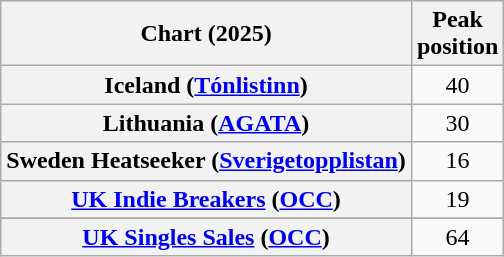<table class="wikitable sortable plainrowheaders" style="text-align:center">
<tr>
<th scope="col">Chart (2025)</th>
<th scope="col">Peak<br>position</th>
</tr>
<tr>
<th scope="row">Iceland (<a href='#'>Tónlistinn</a>)</th>
<td>40</td>
</tr>
<tr>
<th scope="row">Lithuania (<a href='#'>AGATA</a>)</th>
<td>30</td>
</tr>
<tr>
<th scope="row">Sweden Heatseeker (<a href='#'>Sverigetopplistan</a>)</th>
<td>16</td>
</tr>
<tr>
<th scope="row"><a href='#'>UK Indie Breakers</a> (<a href='#'>OCC</a>)</th>
<td>19</td>
</tr>
<tr>
</tr>
<tr>
<th scope="row"><a href='#'>UK Singles Sales</a> (<a href='#'>OCC</a>)</th>
<td>64</td>
</tr>
</table>
